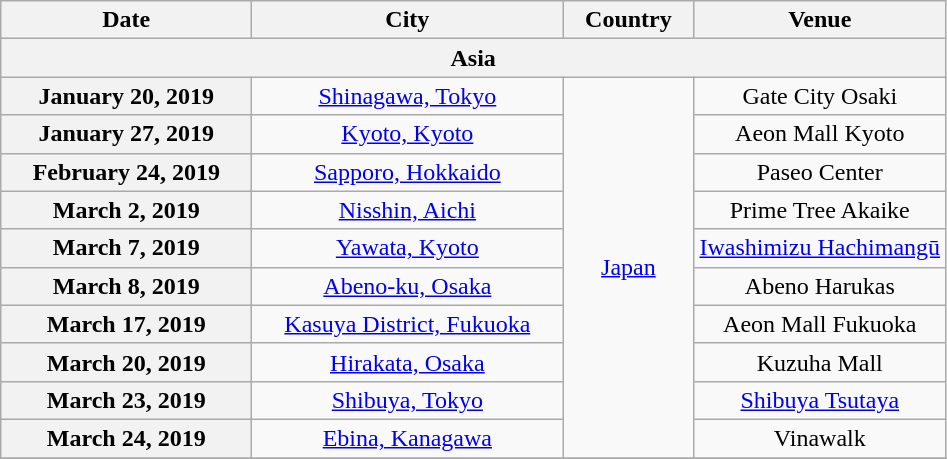<table class="wikitable plainrowheaders" style="text-align:center;">
<tr>
<th scope="col" style="width:10em;">Date</th>
<th scope="col" style="width:12.5em;">City</th>
<th scope="col" style="width:5em;">Country</th>
<th scope="col">Venue</th>
</tr>
<tr>
<th colspan="4">Asia</th>
</tr>
<tr>
<th scope="row" style="text-align:center;">January 20, 2019</th>
<td><a href='#'>Shinagawa, Tokyo</a></td>
<td rowspan="10"><a href='#'>Japan</a></td>
<td>Gate City Osaki</td>
</tr>
<tr>
<th scope="row" style="text-align:center;">January 27, 2019</th>
<td><a href='#'>Kyoto, Kyoto</a></td>
<td>Aeon Mall Kyoto</td>
</tr>
<tr>
<th scope="row" style="text-align:center;">February 24, 2019</th>
<td><a href='#'>Sapporo, Hokkaido</a></td>
<td>Paseo Center</td>
</tr>
<tr>
<th scope="row" style="text-align:center;">March 2, 2019</th>
<td><a href='#'>Nisshin, Aichi</a></td>
<td>Prime Tree Akaike</td>
</tr>
<tr>
<th scope="row" style="text-align:center;">March 7, 2019</th>
<td><a href='#'>Yawata, Kyoto</a></td>
<td><a href='#'>Iwashimizu Hachimangū</a></td>
</tr>
<tr>
<th scope="row" style="text-align:center;">March 8, 2019</th>
<td><a href='#'>Abeno-ku, Osaka</a></td>
<td>Abeno Harukas</td>
</tr>
<tr>
<th scope="row" style="text-align:center;">March 17, 2019</th>
<td><a href='#'>Kasuya District, Fukuoka</a></td>
<td>Aeon Mall Fukuoka</td>
</tr>
<tr>
<th scope="row" style="text-align:center;">March 20, 2019</th>
<td><a href='#'>Hirakata, Osaka</a></td>
<td>Kuzuha Mall</td>
</tr>
<tr>
<th scope="row" style="text-align:center;">March 23, 2019</th>
<td><a href='#'>Shibuya, Tokyo</a></td>
<td><a href='#'>Shibuya Tsutaya</a></td>
</tr>
<tr>
<th scope="row" style="text-align:center;">March 24, 2019</th>
<td><a href='#'>Ebina, Kanagawa</a></td>
<td>Vinawalk</td>
</tr>
<tr>
</tr>
</table>
